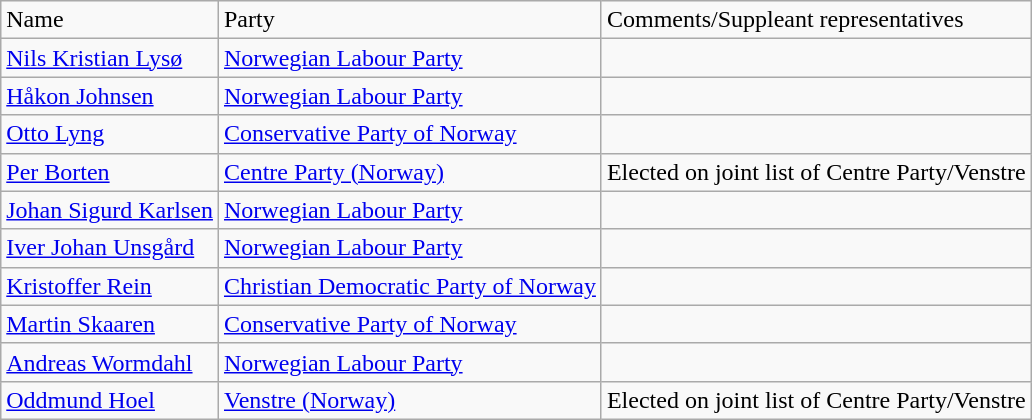<table class="wikitable">
<tr>
<td>Name</td>
<td>Party</td>
<td>Comments/Suppleant representatives</td>
</tr>
<tr>
<td><a href='#'>Nils Kristian Lysø</a></td>
<td><a href='#'>Norwegian Labour Party</a></td>
<td></td>
</tr>
<tr>
<td><a href='#'>Håkon Johnsen</a></td>
<td><a href='#'>Norwegian Labour Party</a></td>
<td></td>
</tr>
<tr>
<td><a href='#'>Otto Lyng</a></td>
<td><a href='#'>Conservative Party of Norway</a></td>
<td></td>
</tr>
<tr>
<td><a href='#'>Per Borten</a></td>
<td><a href='#'>Centre Party (Norway)</a></td>
<td>Elected on joint list of Centre Party/Venstre</td>
</tr>
<tr>
<td><a href='#'>Johan Sigurd Karlsen</a></td>
<td><a href='#'>Norwegian Labour Party</a></td>
<td></td>
</tr>
<tr>
<td><a href='#'>Iver Johan Unsgård</a></td>
<td><a href='#'>Norwegian Labour Party</a></td>
<td></td>
</tr>
<tr>
<td><a href='#'>Kristoffer Rein</a></td>
<td><a href='#'>Christian Democratic Party of Norway</a></td>
<td></td>
</tr>
<tr>
<td><a href='#'>Martin Skaaren</a></td>
<td><a href='#'>Conservative Party of Norway</a></td>
<td></td>
</tr>
<tr>
<td><a href='#'>Andreas Wormdahl</a></td>
<td><a href='#'>Norwegian Labour Party</a></td>
<td></td>
</tr>
<tr>
<td><a href='#'>Oddmund Hoel</a></td>
<td><a href='#'>Venstre (Norway)</a></td>
<td>Elected on joint list of Centre Party/Venstre</td>
</tr>
</table>
